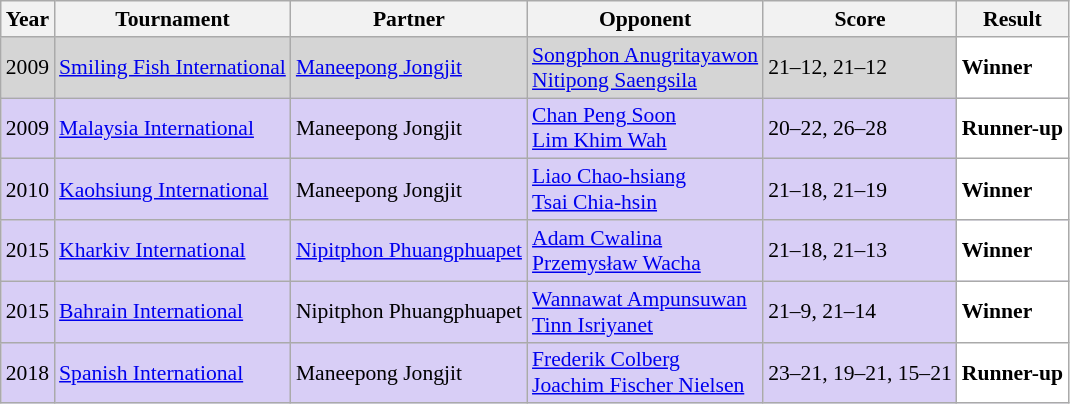<table class="sortable wikitable" style="font-size: 90%;">
<tr>
<th>Year</th>
<th>Tournament</th>
<th>Partner</th>
<th>Opponent</th>
<th>Score</th>
<th>Result</th>
</tr>
<tr style="background:#D5D5D5">
<td align="center">2009</td>
<td align="left"><a href='#'>Smiling Fish International</a></td>
<td align="left"> <a href='#'>Maneepong Jongjit</a></td>
<td align="left"> <a href='#'>Songphon Anugritayawon</a> <br>  <a href='#'>Nitipong Saengsila</a></td>
<td align="left">21–12, 21–12</td>
<td style="text-align:left; background:white"> <strong>Winner</strong></td>
</tr>
<tr style="background:#D8CEF6">
<td align="center">2009</td>
<td align="left"><a href='#'>Malaysia International</a></td>
<td align="left"> Maneepong Jongjit</td>
<td align="left"> <a href='#'>Chan Peng Soon</a> <br>  <a href='#'>Lim Khim Wah</a></td>
<td align="left">20–22, 26–28</td>
<td style="text-align:left; background:white"> <strong>Runner-up</strong></td>
</tr>
<tr style="background:#D8CEF6">
<td align="center">2010</td>
<td align="left"><a href='#'>Kaohsiung International</a></td>
<td align="left"> Maneepong Jongjit</td>
<td align="left"> <a href='#'>Liao Chao-hsiang</a> <br>  <a href='#'>Tsai Chia-hsin</a></td>
<td align="left">21–18, 21–19</td>
<td style="text-align:left; background:white"> <strong>Winner</strong></td>
</tr>
<tr style="background:#D8CEF6">
<td align="center">2015</td>
<td align="left"><a href='#'>Kharkiv International</a></td>
<td align="left"> <a href='#'>Nipitphon Phuangphuapet</a></td>
<td align="left"> <a href='#'>Adam Cwalina</a> <br>  <a href='#'>Przemysław Wacha</a></td>
<td align="left">21–18, 21–13</td>
<td style="text-align:left; background:white"> <strong>Winner</strong></td>
</tr>
<tr style="background:#D8CEF6">
<td align="center">2015</td>
<td align="left"><a href='#'>Bahrain International</a></td>
<td align="left"> Nipitphon Phuangphuapet</td>
<td align="left"> <a href='#'>Wannawat Ampunsuwan</a> <br>  <a href='#'>Tinn Isriyanet</a></td>
<td align="left">21–9, 21–14</td>
<td style="text-align:left; background:white"> <strong>Winner</strong></td>
</tr>
<tr style="background:#D8CEF6">
<td align="center">2018</td>
<td align="left"><a href='#'>Spanish International</a></td>
<td align="left"> Maneepong Jongjit</td>
<td align="left"> <a href='#'>Frederik Colberg</a> <br>  <a href='#'>Joachim Fischer Nielsen</a></td>
<td align="left">23–21, 19–21, 15–21</td>
<td style="text-align:left; background:white"> <strong>Runner-up</strong></td>
</tr>
</table>
